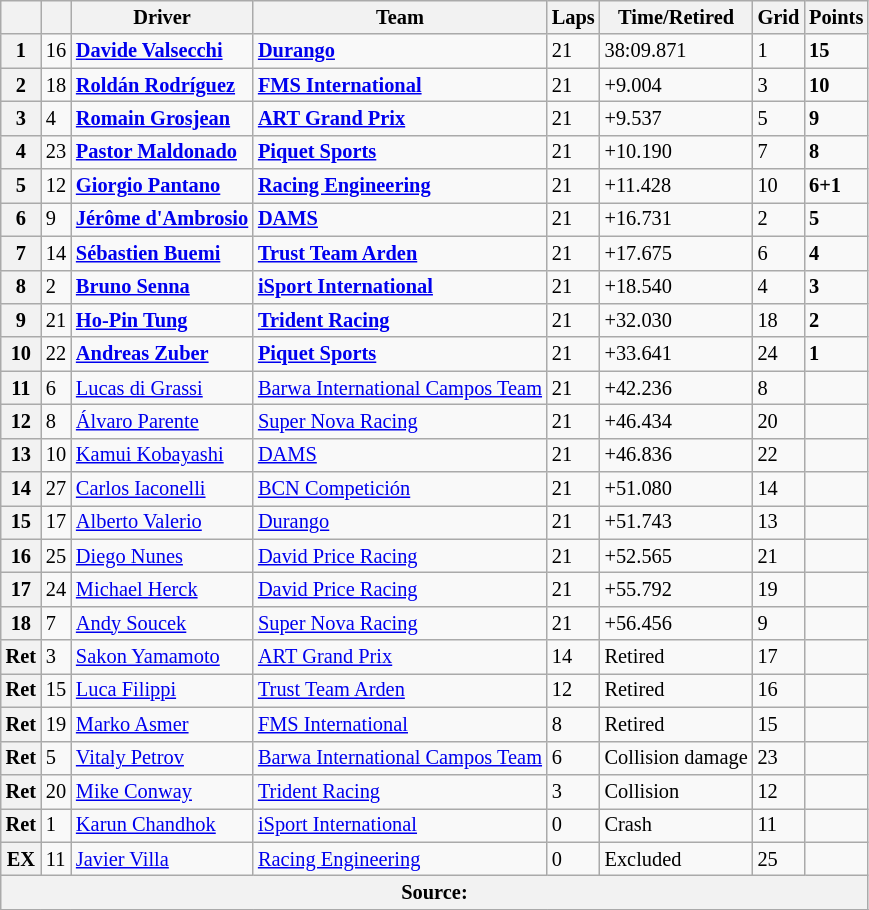<table class="wikitable" style="font-size:85%">
<tr>
<th></th>
<th></th>
<th>Driver</th>
<th>Team</th>
<th>Laps</th>
<th>Time/Retired</th>
<th>Grid</th>
<th>Points</th>
</tr>
<tr>
<th>1</th>
<td>16</td>
<td> <strong><a href='#'>Davide Valsecchi</a></strong></td>
<td><strong><a href='#'>Durango</a></strong></td>
<td>21</td>
<td>38:09.871</td>
<td>1</td>
<td><strong>15</strong></td>
</tr>
<tr>
<th>2</th>
<td>18</td>
<td> <strong><a href='#'>Roldán Rodríguez</a></strong></td>
<td><strong><a href='#'>FMS International</a></strong></td>
<td>21</td>
<td>+9.004</td>
<td>3</td>
<td><strong>10</strong></td>
</tr>
<tr>
<th>3</th>
<td>4</td>
<td> <strong><a href='#'>Romain Grosjean</a></strong></td>
<td><strong><a href='#'>ART Grand Prix</a></strong></td>
<td>21</td>
<td>+9.537</td>
<td>5</td>
<td><strong>9</strong></td>
</tr>
<tr>
<th>4</th>
<td>23</td>
<td> <strong><a href='#'>Pastor Maldonado</a></strong></td>
<td><strong><a href='#'>Piquet Sports</a></strong></td>
<td>21</td>
<td>+10.190</td>
<td>7</td>
<td><strong>8</strong></td>
</tr>
<tr>
<th>5</th>
<td>12</td>
<td> <strong><a href='#'>Giorgio Pantano</a></strong></td>
<td><strong><a href='#'>Racing Engineering</a></strong></td>
<td>21</td>
<td>+11.428</td>
<td>10</td>
<td><strong>6+1</strong></td>
</tr>
<tr>
<th>6</th>
<td>9</td>
<td> <strong><a href='#'>Jérôme d'Ambrosio</a></strong></td>
<td><strong><a href='#'>DAMS</a></strong></td>
<td>21</td>
<td>+16.731</td>
<td>2</td>
<td><strong>5</strong></td>
</tr>
<tr>
<th>7</th>
<td>14</td>
<td> <strong><a href='#'>Sébastien Buemi</a></strong></td>
<td><strong><a href='#'>Trust Team Arden</a></strong></td>
<td>21</td>
<td>+17.675</td>
<td>6</td>
<td><strong>4</strong></td>
</tr>
<tr>
<th>8</th>
<td>2</td>
<td> <strong><a href='#'>Bruno Senna</a></strong></td>
<td><strong><a href='#'>iSport International</a></strong></td>
<td>21</td>
<td>+18.540</td>
<td>4</td>
<td><strong>3</strong></td>
</tr>
<tr>
<th>9</th>
<td>21</td>
<td> <strong><a href='#'>Ho-Pin Tung</a></strong></td>
<td><strong><a href='#'>Trident Racing</a></strong></td>
<td>21</td>
<td>+32.030</td>
<td>18</td>
<td><strong>2</strong></td>
</tr>
<tr>
<th>10</th>
<td>22</td>
<td> <strong><a href='#'>Andreas Zuber</a></strong></td>
<td><strong><a href='#'>Piquet Sports</a></strong></td>
<td>21</td>
<td>+33.641</td>
<td>24</td>
<td><strong>1</strong></td>
</tr>
<tr>
<th>11</th>
<td>6</td>
<td> <a href='#'>Lucas di Grassi</a></td>
<td><a href='#'>Barwa International Campos Team</a></td>
<td>21</td>
<td>+42.236</td>
<td>8</td>
<td></td>
</tr>
<tr>
<th>12</th>
<td>8</td>
<td> <a href='#'>Álvaro Parente</a></td>
<td><a href='#'>Super Nova Racing</a></td>
<td>21</td>
<td>+46.434</td>
<td>20</td>
<td></td>
</tr>
<tr>
<th>13</th>
<td>10</td>
<td> <a href='#'>Kamui Kobayashi</a></td>
<td><a href='#'>DAMS</a></td>
<td>21</td>
<td>+46.836</td>
<td>22</td>
<td></td>
</tr>
<tr>
<th>14</th>
<td>27</td>
<td> <a href='#'>Carlos Iaconelli</a></td>
<td><a href='#'>BCN Competición</a></td>
<td>21</td>
<td>+51.080</td>
<td>14</td>
<td></td>
</tr>
<tr>
<th>15</th>
<td>17</td>
<td> <a href='#'>Alberto Valerio</a></td>
<td><a href='#'>Durango</a></td>
<td>21</td>
<td>+51.743</td>
<td>13</td>
<td></td>
</tr>
<tr>
<th>16</th>
<td>25</td>
<td> <a href='#'>Diego Nunes</a></td>
<td><a href='#'>David Price Racing</a></td>
<td>21</td>
<td>+52.565</td>
<td>21</td>
<td></td>
</tr>
<tr>
<th>17</th>
<td>24</td>
<td> <a href='#'>Michael Herck</a></td>
<td><a href='#'>David Price Racing</a></td>
<td>21</td>
<td>+55.792</td>
<td>19</td>
<td></td>
</tr>
<tr>
<th>18</th>
<td>7</td>
<td> <a href='#'>Andy Soucek</a></td>
<td><a href='#'>Super Nova Racing</a></td>
<td>21</td>
<td>+56.456</td>
<td>9</td>
<td></td>
</tr>
<tr>
<th>Ret</th>
<td>3</td>
<td> <a href='#'>Sakon Yamamoto</a></td>
<td><a href='#'>ART Grand Prix</a></td>
<td>14</td>
<td>Retired</td>
<td>17</td>
<td></td>
</tr>
<tr>
<th>Ret</th>
<td>15</td>
<td> <a href='#'>Luca Filippi</a></td>
<td><a href='#'>Trust Team Arden</a></td>
<td>12</td>
<td>Retired</td>
<td>16</td>
<td></td>
</tr>
<tr>
<th>Ret</th>
<td>19</td>
<td> <a href='#'>Marko Asmer</a></td>
<td><a href='#'>FMS International</a></td>
<td>8</td>
<td>Retired</td>
<td>15</td>
<td></td>
</tr>
<tr>
<th>Ret</th>
<td>5</td>
<td> <a href='#'>Vitaly Petrov</a></td>
<td><a href='#'>Barwa International Campos Team</a></td>
<td>6</td>
<td>Collision damage</td>
<td>23</td>
<td></td>
</tr>
<tr>
<th>Ret</th>
<td>20</td>
<td> <a href='#'>Mike Conway</a></td>
<td><a href='#'>Trident Racing</a></td>
<td>3</td>
<td>Collision</td>
<td>12</td>
<td></td>
</tr>
<tr>
<th>Ret</th>
<td>1</td>
<td> <a href='#'>Karun Chandhok</a></td>
<td><a href='#'>iSport International</a></td>
<td>0</td>
<td>Crash</td>
<td>11</td>
<td></td>
</tr>
<tr>
<th>EX</th>
<td>11</td>
<td> <a href='#'>Javier Villa</a></td>
<td><a href='#'>Racing Engineering</a></td>
<td>0</td>
<td>Excluded</td>
<td>25</td>
<td></td>
</tr>
<tr>
<th colspan="8">Source:</th>
</tr>
<tr>
</tr>
</table>
